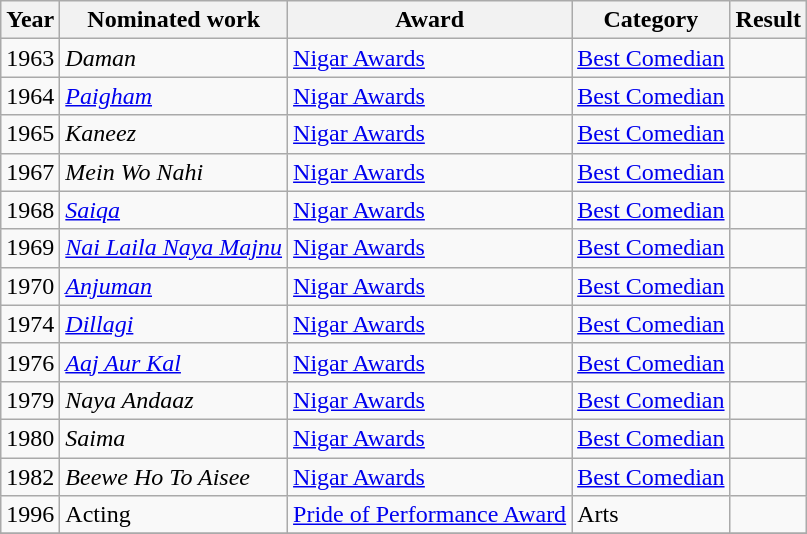<table class="wikitable">
<tr>
<th>Year</th>
<th>Nominated work</th>
<th>Award</th>
<th>Category</th>
<th>Result</th>
</tr>
<tr>
<td>1963</td>
<td><em>Daman</em></td>
<td><a href='#'>Nigar Awards</a></td>
<td><a href='#'>Best Comedian</a></td>
<td></td>
</tr>
<tr>
<td>1964</td>
<td><em><a href='#'>Paigham</a></em></td>
<td><a href='#'>Nigar Awards</a></td>
<td><a href='#'>Best Comedian</a></td>
<td></td>
</tr>
<tr>
<td>1965</td>
<td><em>Kaneez</em></td>
<td><a href='#'>Nigar Awards</a></td>
<td><a href='#'>Best Comedian</a></td>
<td></td>
</tr>
<tr>
<td>1967</td>
<td><em>Mein Wo Nahi</em></td>
<td><a href='#'>Nigar Awards</a></td>
<td><a href='#'>Best Comedian</a></td>
<td></td>
</tr>
<tr>
<td>1968</td>
<td><a href='#'><em>Saiqa</em></a></td>
<td><a href='#'>Nigar Awards</a></td>
<td><a href='#'>Best Comedian</a></td>
<td></td>
</tr>
<tr>
<td>1969</td>
<td><em><a href='#'>Nai Laila Naya Majnu</a></em></td>
<td><a href='#'>Nigar Awards</a></td>
<td><a href='#'>Best Comedian</a></td>
<td></td>
</tr>
<tr>
<td>1970</td>
<td><em><a href='#'>Anjuman</a></em></td>
<td><a href='#'>Nigar Awards</a></td>
<td><a href='#'>Best Comedian</a></td>
<td></td>
</tr>
<tr>
<td>1974</td>
<td><em><a href='#'>Dillagi</a></em></td>
<td><a href='#'>Nigar Awards</a></td>
<td><a href='#'>Best Comedian</a></td>
<td></td>
</tr>
<tr>
<td>1976</td>
<td><a href='#'><em>Aaj Aur Kal</em></a></td>
<td><a href='#'>Nigar Awards</a></td>
<td><a href='#'>Best Comedian</a></td>
<td></td>
</tr>
<tr>
<td>1979</td>
<td><em>Naya Andaaz</em></td>
<td><a href='#'>Nigar Awards</a></td>
<td><a href='#'>Best Comedian</a></td>
<td></td>
</tr>
<tr>
<td>1980</td>
<td><em>Saima</em></td>
<td><a href='#'>Nigar Awards</a></td>
<td><a href='#'>Best Comedian</a></td>
<td></td>
</tr>
<tr>
<td>1982</td>
<td><em>Beewe Ho To Aisee</em></td>
<td><a href='#'>Nigar Awards</a></td>
<td><a href='#'>Best Comedian</a></td>
<td></td>
</tr>
<tr>
<td>1996</td>
<td>Acting</td>
<td><a href='#'>Pride of Performance Award</a></td>
<td>Arts</td>
<td></td>
</tr>
<tr>
</tr>
</table>
